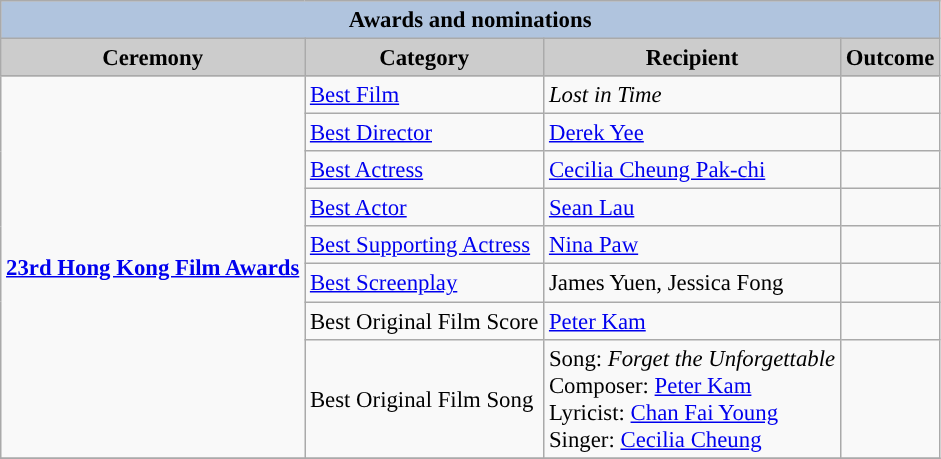<table class="wikitable" style="font-size:95%;" ;>
<tr style="background:#ccc; text-align:center;">
<th colspan="4" style="background: LightSteelBlue;">Awards and nominations</th>
</tr>
<tr style="background:#ccc; text-align:center;">
<th style="background:#ccc">Ceremony</th>
<th style="background:#ccc">Category</th>
<th style="background:#ccc">Recipient</th>
<th style="background:#ccc">Outcome</th>
</tr>
<tr>
<td rowspan=8><strong><a href='#'>23rd Hong Kong Film Awards</a></strong></td>
<td><a href='#'>Best Film</a></td>
<td><em>Lost in Time</em></td>
<td></td>
</tr>
<tr>
<td><a href='#'>Best Director</a></td>
<td><a href='#'>Derek Yee</a></td>
<td></td>
</tr>
<tr>
<td><a href='#'>Best Actress</a></td>
<td><a href='#'>Cecilia Cheung Pak-chi</a></td>
<td></td>
</tr>
<tr>
<td><a href='#'>Best Actor</a></td>
<td><a href='#'>Sean Lau</a></td>
<td></td>
</tr>
<tr>
<td><a href='#'>Best Supporting Actress</a></td>
<td><a href='#'>Nina Paw</a></td>
<td></td>
</tr>
<tr>
<td><a href='#'>Best Screenplay</a></td>
<td>James Yuen, Jessica Fong</td>
<td></td>
</tr>
<tr>
<td>Best Original Film Score</td>
<td><a href='#'>Peter Kam</a></td>
<td></td>
</tr>
<tr>
<td>Best Original Film Song</td>
<td>Song: <em>Forget the Unforgettable</em><br>Composer: <a href='#'>Peter Kam</a>
<br>Lyricist: <a href='#'>Chan Fai Young</a>
<br>Singer: <a href='#'>Cecilia Cheung</a></td>
<td></td>
</tr>
<tr>
</tr>
</table>
